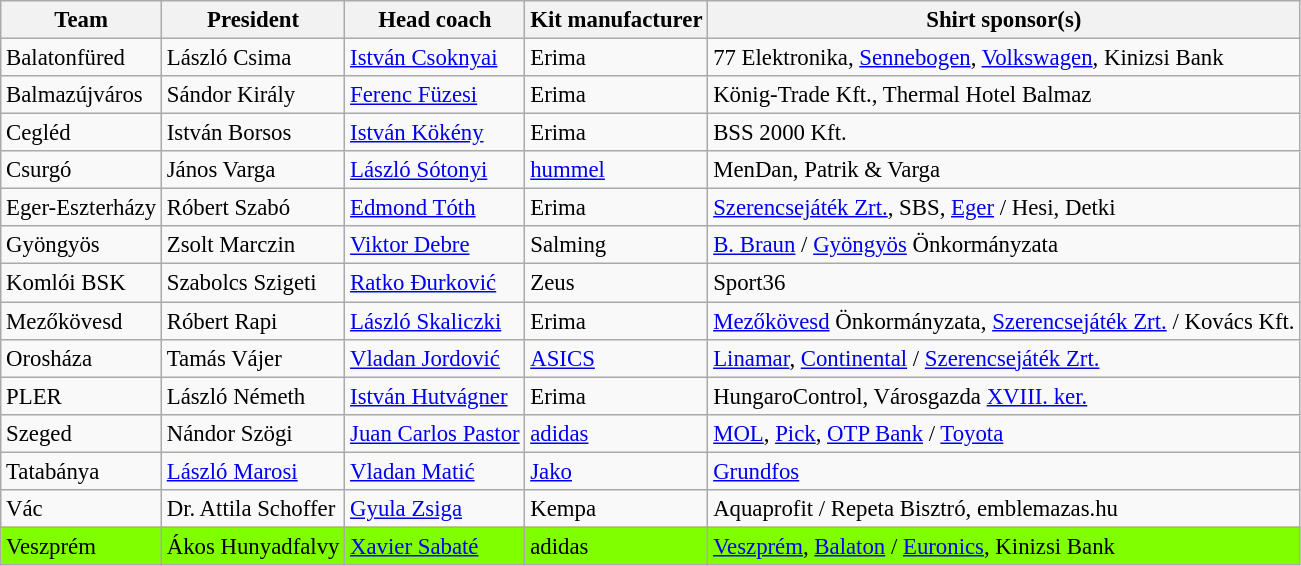<table class="wikitable sortable" left; style="font-size:95%;">
<tr>
<th>Team</th>
<th>President</th>
<th>Head coach</th>
<th>Kit manufacturer</th>
<th>Shirt sponsor(s)</th>
</tr>
<tr>
<td> Balatonfüred</td>
<td>László Csima</td>
<td> <a href='#'>István Csoknyai</a></td>
<td>Erima</td>
<td>77 Elektronika, <a href='#'>Sennebogen</a>, <a href='#'>Volkswagen</a>, Kinizsi Bank</td>
</tr>
<tr>
<td> Balmazújváros</td>
<td>Sándor Király</td>
<td> <a href='#'>Ferenc Füzesi</a></td>
<td>Erima</td>
<td>König-Trade Kft., Thermal Hotel Balmaz</td>
</tr>
<tr>
<td> Cegléd</td>
<td>István Borsos</td>
<td> <a href='#'>István Kökény</a></td>
<td>Erima</td>
<td>BSS 2000 Kft.</td>
</tr>
<tr>
<td> Csurgó</td>
<td>János Varga</td>
<td> <a href='#'>László Sótonyi</a></td>
<td><a href='#'>hummel</a></td>
<td>MenDan, Patrik & Varga</td>
</tr>
<tr>
<td> Eger-Eszterházy</td>
<td>Róbert Szabó</td>
<td> <a href='#'>Edmond Tóth</a></td>
<td>Erima</td>
<td><a href='#'>Szerencsejáték Zrt.</a>, SBS, <a href='#'>Eger</a> / Hesi, Detki</td>
</tr>
<tr>
<td> Gyöngyös</td>
<td>Zsolt Marczin</td>
<td> <a href='#'>Viktor Debre</a></td>
<td>Salming</td>
<td><a href='#'>B. Braun</a> / <a href='#'>Gyöngyös</a> Önkormányzata</td>
</tr>
<tr>
<td> Komlói BSK</td>
<td>Szabolcs Szigeti</td>
<td> <a href='#'>Ratko Đurković</a></td>
<td>Zeus</td>
<td>Sport36</td>
</tr>
<tr>
<td> Mezőkövesd</td>
<td>Róbert Rapi</td>
<td> <a href='#'>László Skaliczki</a></td>
<td>Erima</td>
<td><a href='#'>Mezőkövesd</a> Önkormányzata, <a href='#'>Szerencsejáték Zrt.</a> / Kovács Kft.</td>
</tr>
<tr>
<td> Orosháza</td>
<td>Tamás Vájer</td>
<td> <a href='#'>Vladan Jordović</a></td>
<td><a href='#'>ASICS</a></td>
<td><a href='#'>Linamar</a>, <a href='#'>Continental</a> / <a href='#'>Szerencsejáték Zrt.</a></td>
</tr>
<tr>
<td> PLER</td>
<td>László Németh</td>
<td> <a href='#'>István Hutvágner</a></td>
<td>Erima</td>
<td>HungaroControl, Városgazda <a href='#'>XVIII. ker.</a></td>
</tr>
<tr>
<td> Szeged</td>
<td>Nándor Szögi</td>
<td> <a href='#'>Juan Carlos Pastor</a></td>
<td><a href='#'>adidas</a></td>
<td><a href='#'>MOL</a>, <a href='#'>Pick</a>, <a href='#'>OTP Bank</a> / <a href='#'>Toyota</a></td>
</tr>
<tr>
<td> Tatabánya</td>
<td><a href='#'>László Marosi</a></td>
<td> <a href='#'>Vladan Matić</a></td>
<td><a href='#'>Jako</a></td>
<td><a href='#'>Grundfos</a></td>
</tr>
<tr>
<td> Vác</td>
<td>Dr. Attila Schoffer</td>
<td> <a href='#'>Gyula Zsiga</a></td>
<td>Kempa</td>
<td>Aquaprofit / Repeta Bisztró, emblemazas.hu</td>
</tr>
<tr bgcolor="#7fff00">
<td> Veszprém</td>
<td>Ákos Hunyadfalvy</td>
<td> <a href='#'>Xavier Sabaté</a></td>
<td>adidas</td>
<td><a href='#'>Veszprém</a>, <a href='#'>Balaton</a> / <a href='#'>Euronics</a>, Kinizsi Bank</td>
</tr>
</table>
